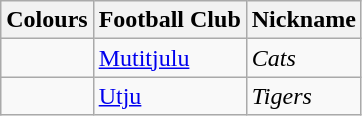<table class="wikitable sortable">
<tr>
<th>Colours</th>
<th>Football Club</th>
<th>Nickname</th>
</tr>
<tr>
<td></td>
<td><a href='#'>Mutitjulu</a></td>
<td><em>Cats</em></td>
</tr>
<tr>
<td></td>
<td><a href='#'>Utju</a></td>
<td><em>Tigers</em></td>
</tr>
</table>
